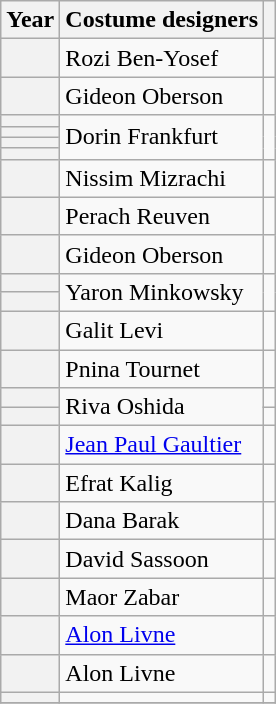<table class="wikitable plainrowheaders">
<tr>
<th>Year</th>
<th>Costume designers</th>
<th></th>
</tr>
<tr>
<th scope="row"></th>
<td>Rozi Ben-Yosef</td>
<td></td>
</tr>
<tr>
<th scope="row"></th>
<td>Gideon Oberson</td>
<td {center></td>
</tr>
<tr>
<th scope="row"></th>
<td rowspan=4>Dorin Frankfurt</td>
<td rowspan=4></td>
</tr>
<tr>
<th scope="row"></th>
</tr>
<tr>
<th scope="row"></th>
</tr>
<tr>
<th scope="row"></th>
</tr>
<tr>
<th scope="row"></th>
<td>Nissim Mizrachi</td>
<td></td>
</tr>
<tr>
<th scope="row"></th>
<td>Perach Reuven</td>
<td></td>
</tr>
<tr>
<th scope="row"></th>
<td>Gideon Oberson</td>
<td></td>
</tr>
<tr>
<th scope="row"></th>
<td rowspan=2>Yaron Minkowsky</td>
<td rowspan=2></td>
</tr>
<tr>
<th scope="row"></th>
</tr>
<tr>
<th scope="row"></th>
<td>Galit Levi</td>
<td></td>
</tr>
<tr>
<th scope="row"></th>
<td>Pnina Tournet</td>
<td></td>
</tr>
<tr>
<th scope="row"></th>
<td rowspan=2>Riva Oshida</td>
<td></td>
</tr>
<tr>
<th scope="row"></th>
<td></td>
</tr>
<tr>
<th scope="row"></th>
<td><a href='#'>Jean Paul Gaultier</a></td>
<td></td>
</tr>
<tr>
<th scope="row"></th>
<td>Efrat Kalig</td>
<td></td>
</tr>
<tr>
<th scope="row"></th>
<td>Dana Barak</td>
<td></td>
</tr>
<tr>
<th scope="row"></th>
<td>David Sassoon</td>
<td></td>
</tr>
<tr>
<th scope="row"></th>
<td>Maor Zabar</td>
<td></td>
</tr>
<tr>
<th scope="row"></th>
<td><a href='#'>Alon Livne</a></td>
<td></td>
</tr>
<tr>
<th scope="row"></th>
<td>Alon Livne</td>
<td></td>
</tr>
<tr>
<th scope="row"></th>
<td></td>
<td></td>
</tr>
<tr>
</tr>
</table>
